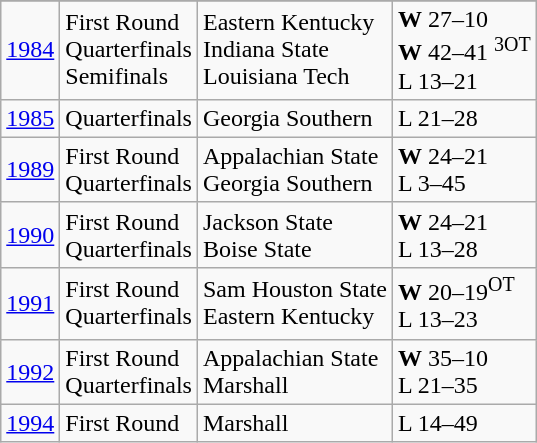<table class="wikitable">
<tr>
</tr>
<tr>
<td><a href='#'>1984</a></td>
<td>First Round<br>Quarterfinals<br>Semifinals</td>
<td>Eastern Kentucky<br>Indiana State<br>Louisiana Tech</td>
<td><strong>W</strong> 27–10<br><strong>W</strong> 42–41 <sup>3OT</sup><br>L 13–21</td>
</tr>
<tr>
<td><a href='#'>1985</a></td>
<td>Quarterfinals</td>
<td>Georgia Southern</td>
<td>L 21–28</td>
</tr>
<tr>
<td><a href='#'>1989</a></td>
<td>First Round<br>Quarterfinals</td>
<td>Appalachian State<br>Georgia Southern</td>
<td><strong>W</strong> 24–21<br>L 3–45</td>
</tr>
<tr>
<td><a href='#'>1990</a></td>
<td>First Round<br>Quarterfinals</td>
<td>Jackson State<br>Boise State</td>
<td><strong>W</strong> 24–21<br>L 13–28</td>
</tr>
<tr>
<td><a href='#'>1991</a></td>
<td>First Round<br>Quarterfinals</td>
<td>Sam Houston State<br>Eastern Kentucky</td>
<td><strong>W</strong> 20–19<sup>OT</sup><br>L 13–23</td>
</tr>
<tr>
<td><a href='#'>1992</a></td>
<td>First Round<br>Quarterfinals</td>
<td>Appalachian State<br>Marshall</td>
<td><strong>W</strong> 35–10<br>L 21–35</td>
</tr>
<tr>
<td><a href='#'>1994</a></td>
<td>First Round</td>
<td>Marshall</td>
<td>L 14–49</td>
</tr>
</table>
